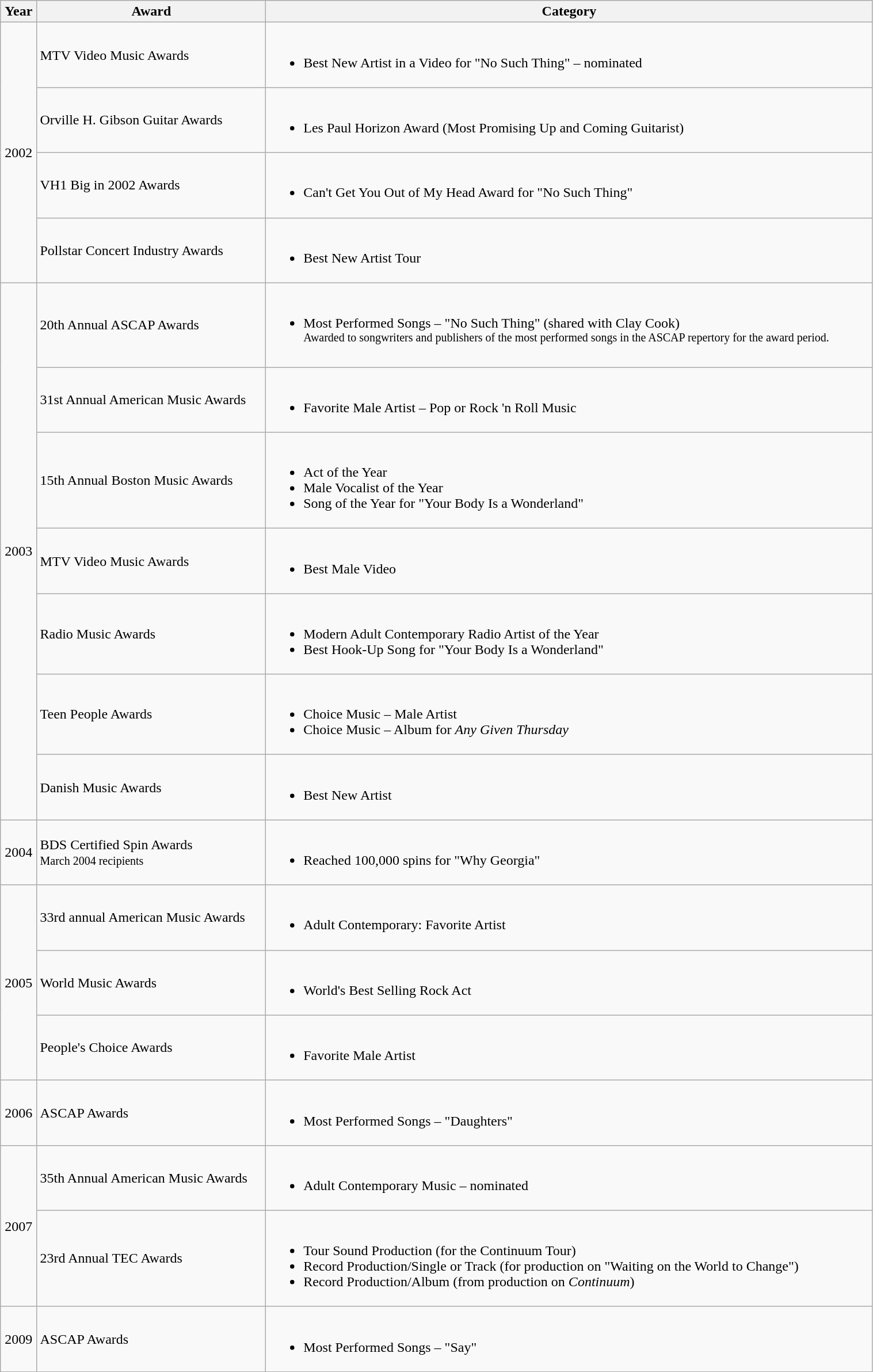<table class="wikitable" style="width:80%;">
<tr>
<th align=center>Year</th>
<th>Award</th>
<th>Category</th>
</tr>
<tr>
<td style="text-align:center;" rowspan="4">2002</td>
<td>MTV Video Music Awards</td>
<td><br><ul><li>Best New Artist in a Video for "No Such Thing" – nominated</li></ul></td>
</tr>
<tr>
<td>Orville H. Gibson Guitar Awards</td>
<td><br><ul><li>Les Paul Horizon Award (Most Promising Up and Coming Guitarist)</li></ul></td>
</tr>
<tr>
<td>VH1 Big in 2002 Awards</td>
<td><br><ul><li>Can't Get You Out of My Head Award for "No Such Thing"</li></ul></td>
</tr>
<tr>
<td>Pollstar Concert Industry Awards</td>
<td><br><ul><li>Best New Artist Tour</li></ul></td>
</tr>
<tr>
<td style="text-align:center;" rowspan="7">2003</td>
<td>20th Annual ASCAP Awards</td>
<td><br><ul><li>Most Performed Songs – "No Such Thing" (shared with Clay Cook)<br><sup>Awarded to songwriters and publishers of the most performed songs in the ASCAP repertory for the award period.</sup></li></ul></td>
</tr>
<tr>
<td>31st Annual American Music Awards</td>
<td><br><ul><li>Favorite Male Artist – Pop or Rock 'n Roll Music</li></ul></td>
</tr>
<tr>
<td>15th Annual Boston Music Awards</td>
<td><br><ul><li>Act of the Year</li><li>Male Vocalist of the Year</li><li>Song of the Year for "Your Body Is a Wonderland"</li></ul></td>
</tr>
<tr>
<td>MTV Video Music Awards</td>
<td><br><ul><li>Best Male Video</li></ul></td>
</tr>
<tr>
<td>Radio Music Awards</td>
<td><br><ul><li>Modern Adult Contemporary Radio Artist of the Year</li><li>Best Hook-Up Song for "Your Body Is a Wonderland"</li></ul></td>
</tr>
<tr>
<td>Teen People Awards</td>
<td><br><ul><li>Choice Music – Male Artist</li><li>Choice Music – Album for <em>Any Given Thursday</em></li></ul></td>
</tr>
<tr>
<td>Danish Music Awards</td>
<td><br><ul><li>Best New Artist</li></ul></td>
</tr>
<tr>
<td align=center>2004</td>
<td>BDS Certified Spin Awards<br><small>March 2004 recipients</small></td>
<td><br><ul><li>Reached 100,000 spins for "Why Georgia"</li></ul></td>
</tr>
<tr>
<td style="text-align:center;" rowspan="3">2005</td>
<td>33rd annual American Music Awards</td>
<td><br><ul><li>Adult Contemporary: Favorite Artist</li></ul></td>
</tr>
<tr>
<td>World Music Awards</td>
<td><br><ul><li>World's Best Selling Rock Act</li></ul></td>
</tr>
<tr>
<td>People's Choice Awards</td>
<td><br><ul><li>Favorite Male Artist</li></ul></td>
</tr>
<tr>
<td align=center>2006</td>
<td>ASCAP Awards</td>
<td><br><ul><li>Most Performed Songs – "Daughters"</li></ul></td>
</tr>
<tr>
<td style="text-align:center;" rowspan="2">2007</td>
<td>35th Annual American Music Awards</td>
<td><br><ul><li>Adult Contemporary Music – nominated</li></ul></td>
</tr>
<tr>
<td>23rd Annual TEC Awards</td>
<td><br><ul><li>Tour Sound Production (for the Continuum Tour)</li><li>Record Production/Single or Track (for production on "Waiting on the World to Change")</li><li>Record Production/Album (from production on <em>Continuum</em>)</li></ul></td>
</tr>
<tr>
<td align=center>2009</td>
<td>ASCAP Awards</td>
<td><br><ul><li>Most Performed Songs – "Say"</li></ul></td>
</tr>
</table>
